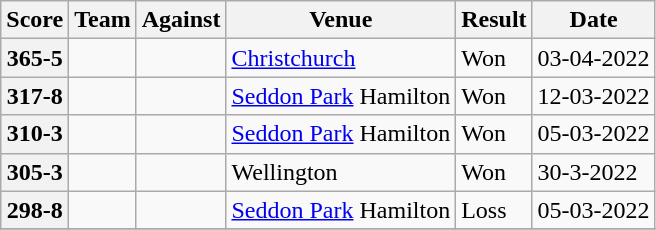<table class="wikitable sortable" style="text-align:left">
<tr>
<th>Score</th>
<th>Team</th>
<th>Against</th>
<th>Venue</th>
<th>Result</th>
<th>Date</th>
</tr>
<tr>
<th>365-5</th>
<td></td>
<td></td>
<td><a href='#'>Christchurch</a></td>
<td>Won</td>
<td>03-04-2022</td>
</tr>
<tr>
<th>317-8</th>
<td></td>
<td></td>
<td><a href='#'>Seddon Park</a> Hamilton</td>
<td>Won</td>
<td>12-03-2022</td>
</tr>
<tr>
<th>310-3</th>
<td></td>
<td></td>
<td><a href='#'>Seddon Park</a> Hamilton</td>
<td>Won</td>
<td>05-03-2022</td>
</tr>
<tr>
<th>305-3</th>
<td></td>
<td></td>
<td>Wellington</td>
<td>Won</td>
<td>30-3-2022</td>
</tr>
<tr>
<th>298-8</th>
<td></td>
<td></td>
<td><a href='#'>Seddon Park</a> Hamilton</td>
<td>Loss</td>
<td>05-03-2022</td>
</tr>
<tr>
</tr>
</table>
